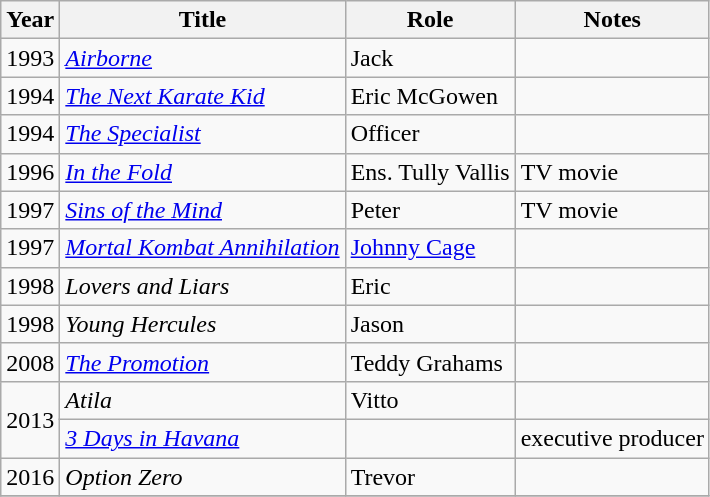<table class="wikitable sortable">
<tr>
<th>Year</th>
<th>Title</th>
<th>Role</th>
<th>Notes</th>
</tr>
<tr>
<td>1993</td>
<td><em><a href='#'>Airborne</a></em></td>
<td>Jack</td>
<td></td>
</tr>
<tr>
<td>1994</td>
<td><em><a href='#'>The Next Karate Kid</a></em></td>
<td>Eric McGowen</td>
<td></td>
</tr>
<tr>
<td>1994</td>
<td><em><a href='#'>The Specialist</a></em></td>
<td>Officer</td>
<td></td>
</tr>
<tr>
<td>1996</td>
<td><em><a href='#'>In the Fold</a></em></td>
<td>Ens. Tully Vallis</td>
<td>TV movie</td>
</tr>
<tr>
<td>1997</td>
<td><em><a href='#'>Sins of the Mind</a></em></td>
<td>Peter</td>
<td>TV movie</td>
</tr>
<tr>
<td>1997</td>
<td><em><a href='#'>Mortal Kombat Annihilation</a></em></td>
<td><a href='#'>Johnny Cage</a></td>
<td></td>
</tr>
<tr>
<td>1998</td>
<td><em>Lovers and Liars</em></td>
<td>Eric</td>
<td></td>
</tr>
<tr>
<td>1998</td>
<td><em>Young Hercules</em></td>
<td>Jason</td>
<td></td>
</tr>
<tr>
<td>2008</td>
<td><em><a href='#'>The Promotion</a></em></td>
<td>Teddy Grahams</td>
<td></td>
</tr>
<tr>
<td rowspan=2>2013</td>
<td><em>Atila</em></td>
<td>Vitto</td>
<td></td>
</tr>
<tr>
<td><em><a href='#'>3 Days in Havana</a></em></td>
<td></td>
<td>executive producer</td>
</tr>
<tr>
<td>2016</td>
<td><em>Option Zero</em></td>
<td>Trevor</td>
<td></td>
</tr>
<tr>
</tr>
</table>
